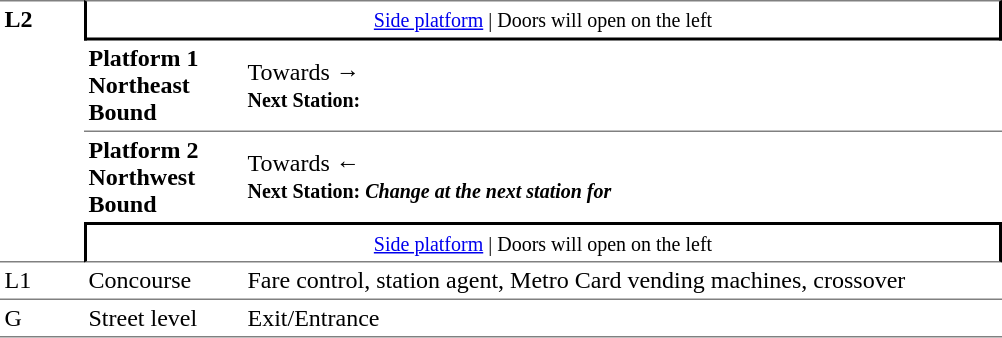<table table border=0 cellspacing=0 cellpadding=3>
<tr>
<td style="border-top:solid 1px grey;border-bottom:solid 1px grey;" width=50 rowspan=4 valign=top><strong>L2</strong></td>
<td style="border-top:solid 1px grey;border-right:solid 2px black;border-left:solid 2px black;border-bottom:solid 2px black;text-align:center;" colspan=2><small><a href='#'>Side platform</a> | Doors will open on the left </small></td>
</tr>
<tr>
<td style="border-bottom:solid 1px grey;" width=100><span><strong>Platform 1</strong><br><strong>Northeast Bound</strong></span></td>
<td style="border-bottom:solid 1px grey;" width=500>Towards → <br><small><strong>Next Station:</strong> </small></td>
</tr>
<tr>
<td><span><strong>Platform 2</strong><br><strong>Northwest Bound</strong></span></td>
<td><span></span>Towards ← <br><small><strong>Next Station:</strong>  </small><small><strong><em>Change at the next station for <strong><em></small></td>
</tr>
<tr>
<td style="border-top:solid 2px black;border-right:solid 2px black;border-left:solid 2px black;border-bottom:solid 1px grey;" colspan=2  align=center><small><a href='#'>Side platform</a> | Doors will open on the left </small></td>
</tr>
<tr>
<td valign=top></strong>L1<strong></td>
<td valign=top>Concourse</td>
<td valign=top>Fare control, station agent, Metro Card vending machines, crossover</td>
</tr>
<tr>
<td style="border-bottom:solid 1px grey;border-top:solid 1px grey;" width=50 valign=top></strong>G<strong></td>
<td style="border-top:solid 1px grey;border-bottom:solid 1px grey;" width=100 valign=top>Street level</td>
<td style="border-top:solid 1px grey;border-bottom:solid 1px grey;" width=500 valign=top>Exit/Entrance</td>
</tr>
</table>
